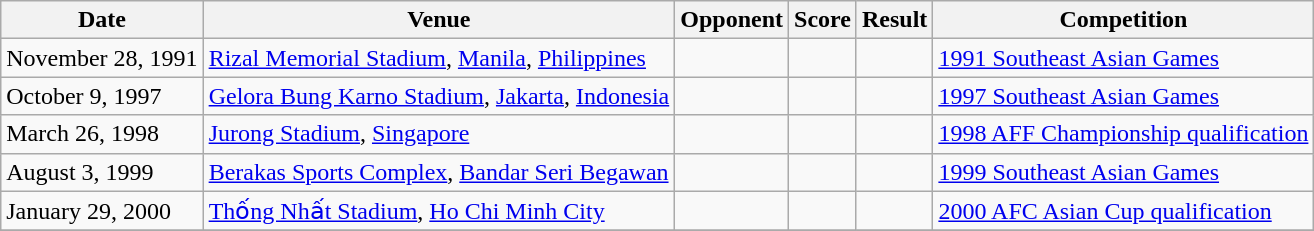<table class="wikitable">
<tr>
<th>Date</th>
<th>Venue</th>
<th>Opponent</th>
<th>Score</th>
<th>Result</th>
<th>Competition</th>
</tr>
<tr>
<td>November 28, 1991</td>
<td><a href='#'>Rizal Memorial Stadium</a>, <a href='#'>Manila</a>, <a href='#'>Philippines</a></td>
<td></td>
<td></td>
<td></td>
<td><a href='#'>1991 Southeast Asian Games</a></td>
</tr>
<tr>
<td>October 9, 1997</td>
<td><a href='#'>Gelora Bung Karno Stadium</a>, <a href='#'>Jakarta</a>, <a href='#'>Indonesia</a></td>
<td></td>
<td></td>
<td></td>
<td><a href='#'>1997 Southeast Asian Games</a></td>
</tr>
<tr>
<td>March 26, 1998</td>
<td><a href='#'>Jurong Stadium</a>, <a href='#'>Singapore</a></td>
<td></td>
<td></td>
<td></td>
<td><a href='#'>1998 AFF Championship qualification</a></td>
</tr>
<tr>
<td>August 3, 1999</td>
<td><a href='#'>Berakas Sports Complex</a>, <a href='#'>Bandar Seri Begawan</a></td>
<td></td>
<td></td>
<td></td>
<td><a href='#'>1999 Southeast Asian Games</a></td>
</tr>
<tr>
<td>January 29, 2000</td>
<td><a href='#'>Thống Nhất Stadium</a>, <a href='#'>Ho Chi Minh City</a></td>
<td></td>
<td></td>
<td></td>
<td><a href='#'>2000 AFC Asian Cup qualification</a></td>
</tr>
<tr>
</tr>
</table>
